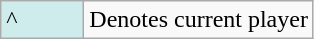<table class="wikitable">
<tr>
<td style="background:#cfecec; width:3em;">^</td>
<td>Denotes current player</td>
</tr>
</table>
